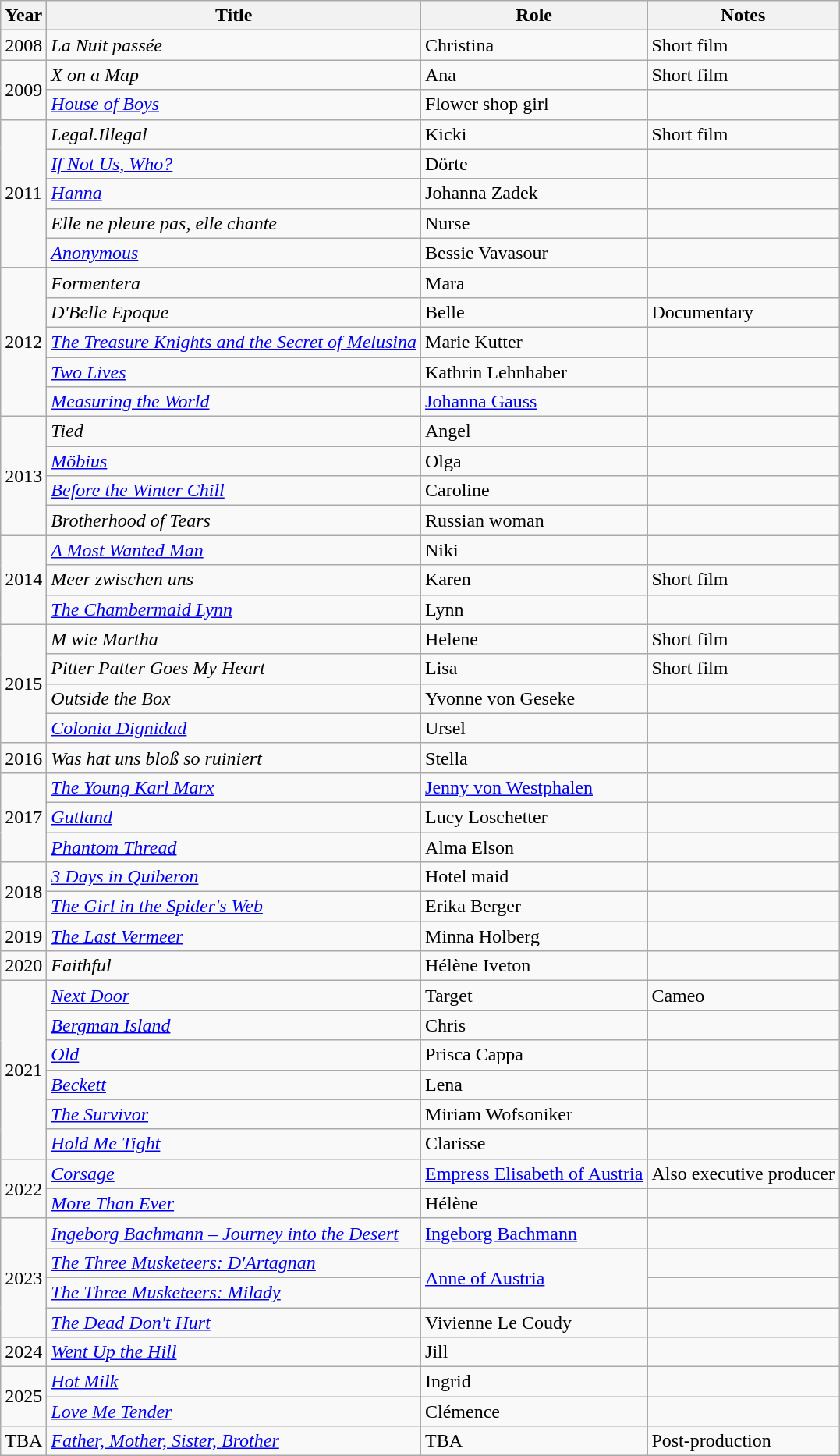<table class="wikitable sortable">
<tr>
<th>Year</th>
<th>Title</th>
<th>Role</th>
<th>Notes</th>
</tr>
<tr>
<td>2008</td>
<td><em>La Nuit passée</em></td>
<td>Christina</td>
<td>Short film</td>
</tr>
<tr>
<td rowspan="2">2009</td>
<td><em>X on a Map</em></td>
<td>Ana</td>
<td>Short film</td>
</tr>
<tr>
<td><em><a href='#'>House of Boys</a></em></td>
<td>Flower shop girl</td>
<td></td>
</tr>
<tr>
<td rowspan="5">2011</td>
<td><em>Legal.Illegal</em></td>
<td>Kicki</td>
<td>Short film</td>
</tr>
<tr>
<td><em><a href='#'>If Not Us, Who?</a></em></td>
<td>Dörte</td>
<td></td>
</tr>
<tr>
<td><em><a href='#'>Hanna</a></em></td>
<td>Johanna Zadek</td>
<td></td>
</tr>
<tr>
<td><em>Elle ne pleure pas, elle chante</em></td>
<td>Nurse</td>
<td></td>
</tr>
<tr>
<td><em><a href='#'>Anonymous</a></em></td>
<td>Bessie Vavasour</td>
<td></td>
</tr>
<tr>
<td rowspan="5">2012</td>
<td><em>Formentera</em></td>
<td>Mara</td>
<td></td>
</tr>
<tr>
<td><em>D'Belle Epoque</em></td>
<td>Belle</td>
<td>Documentary</td>
</tr>
<tr>
<td><em><a href='#'>The Treasure Knights and the Secret of Melusina</a></em></td>
<td>Marie Kutter</td>
<td></td>
</tr>
<tr>
<td><em><a href='#'>Two Lives</a></em></td>
<td>Kathrin Lehnhaber</td>
<td></td>
</tr>
<tr>
<td><em><a href='#'>Measuring the World</a></em></td>
<td><a href='#'>Johanna Gauss</a></td>
<td></td>
</tr>
<tr>
<td rowspan="4">2013</td>
<td><em>Tied</em></td>
<td>Angel</td>
<td></td>
</tr>
<tr>
<td><em><a href='#'>Möbius</a></em></td>
<td>Olga</td>
<td></td>
</tr>
<tr>
<td><em><a href='#'>Before the Winter Chill</a></em></td>
<td>Caroline</td>
<td></td>
</tr>
<tr>
<td><em>Brotherhood of Tears</em></td>
<td>Russian woman</td>
<td></td>
</tr>
<tr>
<td rowspan="3">2014</td>
<td><em><a href='#'>A Most Wanted Man</a></em></td>
<td>Niki</td>
<td></td>
</tr>
<tr>
<td><em>Meer zwischen uns</em></td>
<td>Karen</td>
<td>Short film</td>
</tr>
<tr>
<td><em><a href='#'>The Chambermaid Lynn</a></em></td>
<td>Lynn</td>
<td></td>
</tr>
<tr>
<td rowspan="4">2015</td>
<td><em>M wie Martha</em></td>
<td>Helene</td>
<td>Short film</td>
</tr>
<tr>
<td><em>Pitter Patter Goes My Heart</em></td>
<td>Lisa</td>
<td>Short film</td>
</tr>
<tr>
<td><em>Outside the Box</em></td>
<td>Yvonne von Geseke</td>
<td></td>
</tr>
<tr>
<td><em><a href='#'>Colonia Dignidad</a></em></td>
<td>Ursel</td>
<td></td>
</tr>
<tr>
<td>2016</td>
<td><em>Was hat uns bloß so ruiniert</em></td>
<td>Stella</td>
<td></td>
</tr>
<tr>
<td rowspan="3">2017</td>
<td><em><a href='#'>The Young Karl Marx</a></em></td>
<td><a href='#'>Jenny von Westphalen</a></td>
<td></td>
</tr>
<tr>
<td><em><a href='#'>Gutland</a></em></td>
<td>Lucy Loschetter</td>
<td></td>
</tr>
<tr>
<td><em><a href='#'>Phantom Thread</a></em></td>
<td>Alma Elson</td>
<td></td>
</tr>
<tr>
<td rowspan="2">2018</td>
<td><em><a href='#'>3 Days in Quiberon</a></em></td>
<td>Hotel maid</td>
<td></td>
</tr>
<tr>
<td><em><a href='#'>The Girl in the Spider's Web</a></em></td>
<td>Erika Berger</td>
<td></td>
</tr>
<tr>
<td>2019</td>
<td><em><a href='#'>The Last Vermeer</a></em></td>
<td>Minna Holberg</td>
<td></td>
</tr>
<tr>
<td>2020</td>
<td><em>Faithful</em></td>
<td>Hélène Iveton</td>
<td></td>
</tr>
<tr>
<td rowspan="6">2021</td>
<td><em><a href='#'>Next Door</a></em></td>
<td>Target</td>
<td>Cameo</td>
</tr>
<tr>
<td><em><a href='#'>Bergman Island</a></em></td>
<td>Chris</td>
<td></td>
</tr>
<tr>
<td><em><a href='#'>Old</a></em></td>
<td>Prisca Cappa</td>
<td></td>
</tr>
<tr>
<td><em><a href='#'>Beckett</a></em></td>
<td>Lena</td>
<td></td>
</tr>
<tr>
<td><em><a href='#'>The Survivor</a></em></td>
<td>Miriam Wofsoniker</td>
<td></td>
</tr>
<tr>
<td><em><a href='#'>Hold Me Tight</a></em></td>
<td>Clarisse</td>
<td></td>
</tr>
<tr>
<td rowspan="2">2022</td>
<td><em><a href='#'>Corsage</a></em></td>
<td><a href='#'>Empress Elisabeth of Austria</a></td>
<td>Also executive producer</td>
</tr>
<tr>
<td><em><a href='#'>More Than Ever</a></em></td>
<td>Hélène</td>
<td></td>
</tr>
<tr>
<td rowspan="4">2023</td>
<td><em><a href='#'>Ingeborg Bachmann – Journey into the Desert</a></em></td>
<td><a href='#'>Ingeborg Bachmann</a></td>
<td></td>
</tr>
<tr>
<td><em><a href='#'>The Three Musketeers: D'Artagnan</a></em></td>
<td rowspan="2"><a href='#'>Anne of Austria</a></td>
<td></td>
</tr>
<tr>
<td><em><a href='#'>The Three Musketeers: Milady</a></em></td>
<td></td>
</tr>
<tr>
<td><em><a href='#'>The Dead Don't Hurt</a></em></td>
<td>Vivienne Le Coudy</td>
<td></td>
</tr>
<tr>
<td>2024</td>
<td><em><a href='#'>Went Up the Hill</a></em></td>
<td>Jill</td>
<td></td>
</tr>
<tr>
<td rowspan=2>2025</td>
<td><em><a href='#'>Hot Milk</a></em></td>
<td>Ingrid</td>
<td></td>
</tr>
<tr>
<td><em><a href='#'>Love Me Tender</a></em></td>
<td>Clémence</td>
<td></td>
</tr>
<tr>
<td>TBA</td>
<td><em><a href='#'>Father, Mother, Sister, Brother</a></em></td>
<td>TBA</td>
<td>Post-production</td>
</tr>
</table>
